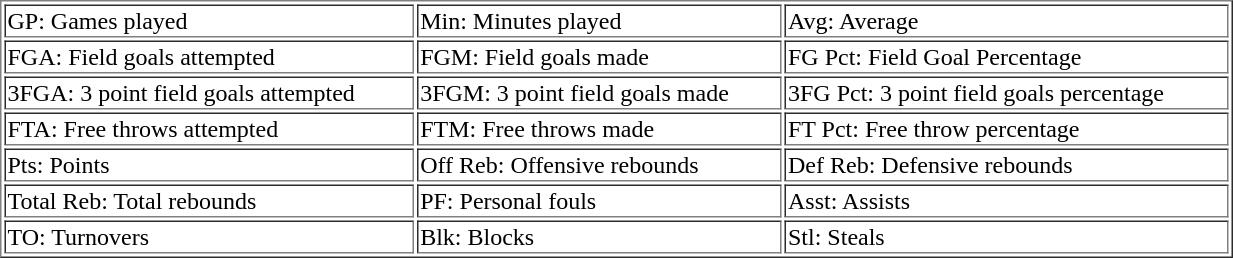<table style="width:65%; height:20px" border="1">
<tr>
<td>GP: Games played</td>
<td>Min: Minutes played</td>
<td>Avg: Average</td>
</tr>
<tr>
<td>FGA: Field goals attempted</td>
<td>FGM: Field goals made</td>
<td>FG Pct: Field Goal Percentage</td>
</tr>
<tr>
<td>3FGA: 3 point field goals attempted</td>
<td>3FGM: 3 point field goals made</td>
<td>3FG Pct: 3 point field goals percentage</td>
</tr>
<tr>
<td>FTA: Free throws attempted</td>
<td>FTM: Free throws made</td>
<td>FT Pct: Free throw percentage</td>
</tr>
<tr>
<td>Pts: Points</td>
<td>Off Reb: Offensive rebounds</td>
<td>Def Reb: Defensive rebounds</td>
</tr>
<tr>
<td>Total Reb: Total rebounds</td>
<td>PF: Personal fouls</td>
<td>Asst: Assists</td>
</tr>
<tr>
<td>TO: Turnovers</td>
<td>Blk: Blocks</td>
<td>Stl: Steals</td>
</tr>
</table>
